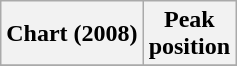<table class="wikitable plainrowheaders">
<tr>
<th scope="col">Chart (2008)</th>
<th scope="col">Peak<br>position</th>
</tr>
<tr>
</tr>
</table>
